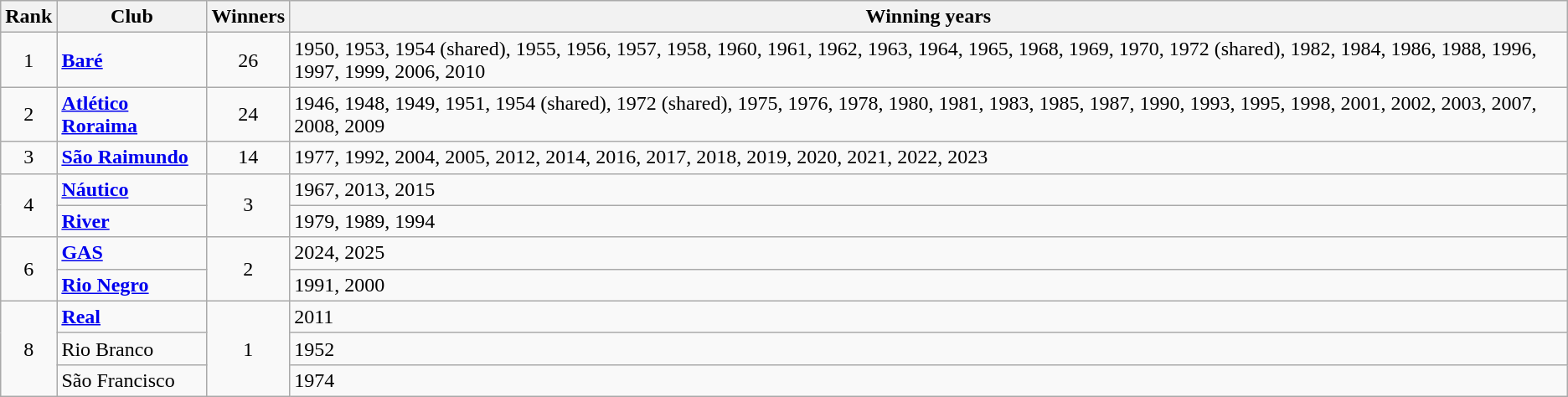<table class="wikitable">
<tr>
<th>Rank</th>
<th>Club</th>
<th>Winners</th>
<th>Winning years</th>
</tr>
<tr>
<td align="center">1</td>
<td><strong><a href='#'>Baré</a></strong></td>
<td align="center">26</td>
<td>1950, 1953, 1954 (shared), 1955, 1956, 1957, 1958, 1960, 1961, 1962, 1963, 1964, 1965, 1968, 1969, 1970, 1972 (shared), 1982, 1984, 1986, 1988, 1996, 1997, 1999, 2006, 2010</td>
</tr>
<tr>
<td align="center">2</td>
<td><strong><a href='#'>Atlético Roraima</a></strong></td>
<td align="center">24</td>
<td>1946, 1948, 1949, 1951, 1954 (shared), 1972 (shared), 1975, 1976, 1978, 1980, 1981, 1983, 1985, 1987, 1990, 1993, 1995, 1998, 2001, 2002, 2003, 2007, 2008, 2009</td>
</tr>
<tr>
<td align="center">3</td>
<td><strong><a href='#'>São Raimundo</a></strong></td>
<td align="center">14</td>
<td>1977, 1992, 2004, 2005, 2012, 2014, 2016, 2017, 2018, 2019, 2020, 2021, 2022, 2023</td>
</tr>
<tr>
<td rowspan="2" align="center">4</td>
<td><strong><a href='#'>Náutico</a></strong></td>
<td rowspan="2" align="center">3</td>
<td>1967, 2013, 2015</td>
</tr>
<tr>
<td><strong><a href='#'>River</a></strong></td>
<td>1979, 1989, 1994</td>
</tr>
<tr>
<td rowspan=2 align="center">6</td>
<td><strong><a href='#'>GAS</a></strong></td>
<td rowspan=2 align="center">2</td>
<td>2024, 2025</td>
</tr>
<tr>
<td><strong><a href='#'>Rio Negro</a></strong></td>
<td>1991, 2000</td>
</tr>
<tr>
<td rowspan="3" align="center">8</td>
<td><strong><a href='#'>Real</a></strong></td>
<td rowspan="3" align="center">1</td>
<td>2011</td>
</tr>
<tr>
<td>Rio Branco</td>
<td>1952</td>
</tr>
<tr>
<td>São Francisco</td>
<td>1974</td>
</tr>
</table>
